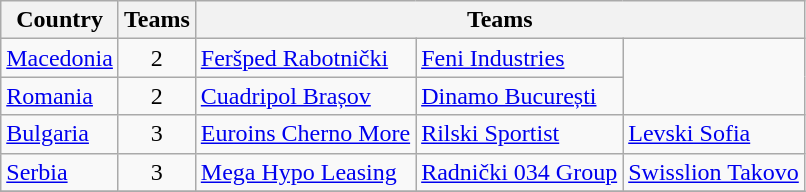<table class="wikitable">
<tr>
<th rowspan=1>Country</th>
<th rowspan=1>Teams</th>
<th colspan=5>Teams</th>
</tr>
<tr>
<td> <a href='#'>Macedonia</a></td>
<td align=center>2</td>
<td><a href='#'>Feršped Rabotnički</a></td>
<td><a href='#'>Feni Industries</a></td>
</tr>
<tr>
<td> <a href='#'>Romania</a></td>
<td align=center>2</td>
<td><a href='#'>Cuadripol Brașov</a></td>
<td><a href='#'>Dinamo București</a></td>
</tr>
<tr>
<td> <a href='#'>Bulgaria</a></td>
<td align=center>3</td>
<td><a href='#'>Euroins Cherno More</a></td>
<td><a href='#'>Rilski Sportist</a></td>
<td><a href='#'>Levski Sofia</a></td>
</tr>
<tr>
<td> <a href='#'>Serbia</a></td>
<td align=center>3</td>
<td><a href='#'>Mega Hypo Leasing</a></td>
<td><a href='#'>Radnički 034 Group</a></td>
<td><a href='#'>Swisslion Takovo</a></td>
</tr>
<tr>
</tr>
</table>
